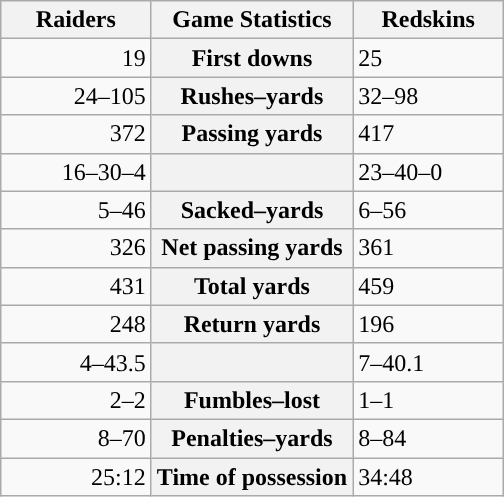<table class="wikitable" style="margin: 1em auto 1em auto">
<tr>
<th style="width:30%;">Raiders</th>
<th style="width:40%;">Game Statistics</th>
<th style="width:30%;">Redskins</th>
</tr>
<tr>
<td style="text-align:right;">19</td>
<th>First downs</th>
<td>25</td>
</tr>
<tr>
<td style="text-align:right;">24–105</td>
<th>Rushes–yards</th>
<td>32–98</td>
</tr>
<tr>
<td style="text-align:right;">372</td>
<th>Passing yards</th>
<td>417</td>
</tr>
<tr>
<td style="text-align:right;">16–30–4</td>
<th></th>
<td>23–40–0</td>
</tr>
<tr>
<td style="text-align:right;">5–46</td>
<th>Sacked–yards</th>
<td>6–56</td>
</tr>
<tr>
<td style="text-align:right;">326</td>
<th>Net passing yards</th>
<td>361</td>
</tr>
<tr>
<td style="text-align:right;">431</td>
<th>Total yards</th>
<td>459</td>
</tr>
<tr>
<td style="text-align:right;">248</td>
<th>Return yards</th>
<td>196</td>
</tr>
<tr>
<td style="text-align:right;">4–43.5</td>
<th></th>
<td>7–40.1</td>
</tr>
<tr>
<td style="text-align:right;">2–2</td>
<th>Fumbles–lost</th>
<td>1–1</td>
</tr>
<tr>
<td style="text-align:right;">8–70</td>
<th>Penalties–yards</th>
<td>8–84</td>
</tr>
<tr>
<td style="text-align:right;">25:12</td>
<th>Time of possession</th>
<td>34:48</td>
</tr>
</table>
